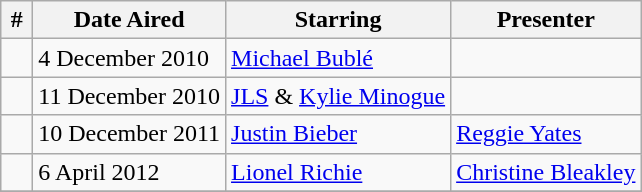<table class="wikitable">
<tr>
<th width="5%">#</th>
<th>Date Aired</th>
<th>Starring</th>
<th>Presenter</th>
</tr>
<tr>
<td></td>
<td>4 December 2010</td>
<td><a href='#'>Michael Bublé</a></td>
<td></td>
</tr>
<tr>
<td></td>
<td>11 December 2010</td>
<td><a href='#'>JLS</a> & <a href='#'>Kylie Minogue</a></td>
<td></td>
</tr>
<tr>
<td></td>
<td>10 December 2011</td>
<td><a href='#'>Justin Bieber</a></td>
<td><a href='#'>Reggie Yates</a></td>
</tr>
<tr>
<td></td>
<td>6 April 2012</td>
<td><a href='#'>Lionel Richie</a></td>
<td><a href='#'>Christine Bleakley</a></td>
</tr>
<tr>
</tr>
</table>
